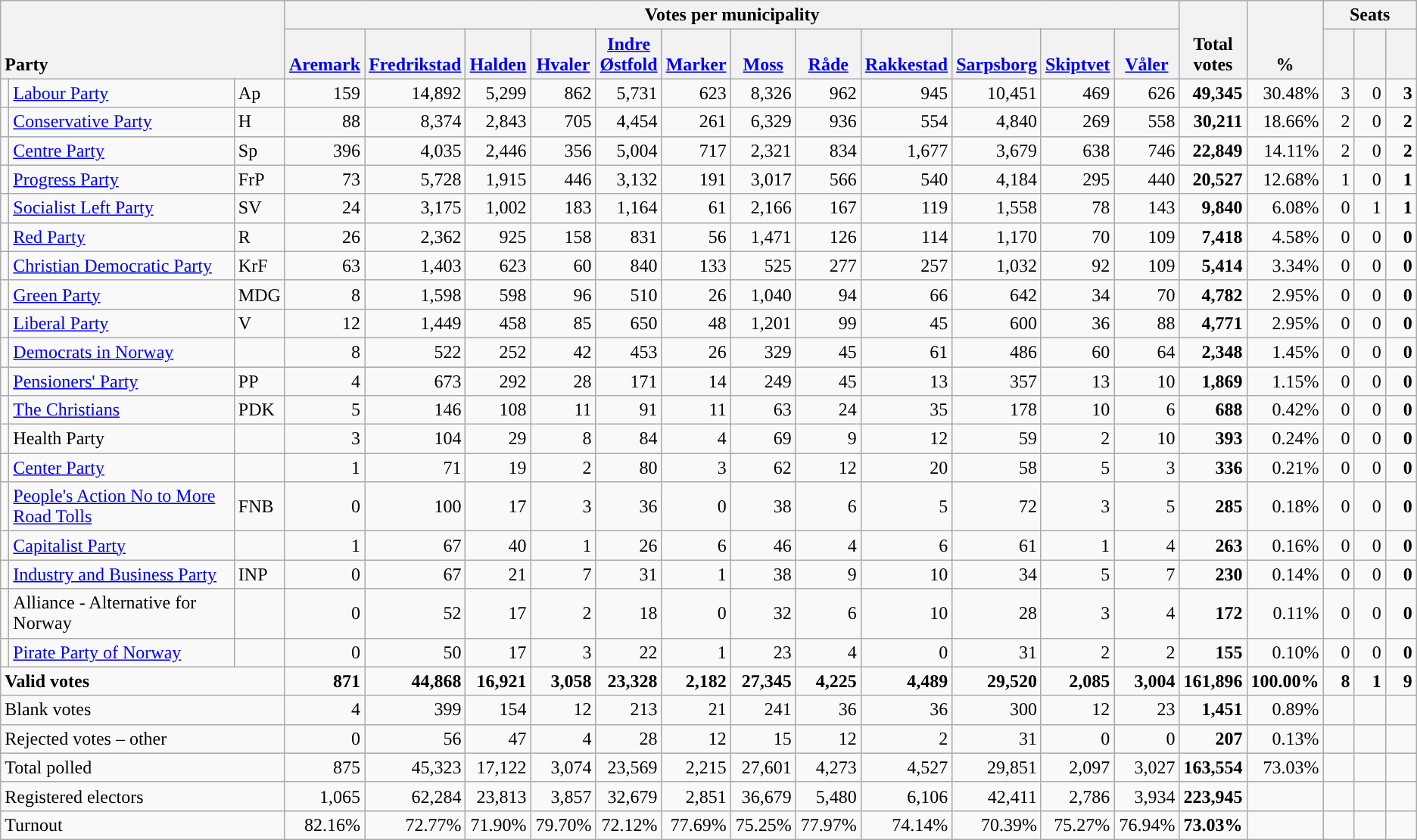<table class="wikitable" border="1" style="text-align:right;">
<tr>
<th style="text-align:left;" valign=bottom rowspan=2 colspan=3>Party</th>
<th colspan=12>Votes per municipality</th>
<th align=center valign=bottom rowspan=2 width="50">Total<br>votes</th>
<th align=center valign=bottom rowspan=2 width="50">%</th>
<th colspan=3>Seats</th>
</tr>
<tr>
<th align=center valign=bottom width="50"><a href='#'>Aremark</a></th>
<th align=center valign=bottom width="50"><a href='#'>Fredrikstad</a></th>
<th align=center valign=bottom width="50"><a href='#'>Halden</a></th>
<th align=center valign=bottom width="50"><a href='#'>Hvaler</a></th>
<th align=center valign=bottom width="50"><a href='#'>Indre<br>Østfold</a></th>
<th align=center valign=bottom width="50"><a href='#'>Marker</a></th>
<th align=center valign=bottom width="50"><a href='#'>Moss</a></th>
<th align=center valign=bottom width="50"><a href='#'>Råde</a></th>
<th align=center valign=bottom width="50"><a href='#'>Rakkestad</a></th>
<th align=center valign=bottom width="50"><a href='#'>Sarpsborg</a></th>
<th align=center valign=bottom width="50"><a href='#'>Skiptvet</a></th>
<th align=center valign=bottom width="50"><a href='#'>Våler</a></th>
<th align=center valign=bottom width="20"><small></small></th>
<th align=center valign=bottom width="20"><small><a href='#'></a></small></th>
<th align=center valign=bottom width="20"><small></small></th>
</tr>
<tr>
<td style="color:inherit;background:"></td>
<td align=left><a href='#'>Labour Party</a></td>
<td align=left>Ap</td>
<td>159</td>
<td>14,892</td>
<td>5,299</td>
<td>862</td>
<td>5,731</td>
<td>623</td>
<td>8,326</td>
<td>962</td>
<td>945</td>
<td>10,451</td>
<td>469</td>
<td>626</td>
<td><strong>49,345</strong></td>
<td>30.48%</td>
<td>3</td>
<td>0</td>
<td><strong>3</strong></td>
</tr>
<tr>
<td style="color:inherit;background:"></td>
<td align=left><a href='#'>Conservative Party</a></td>
<td align=left>H</td>
<td>88</td>
<td>8,374</td>
<td>2,843</td>
<td>705</td>
<td>4,454</td>
<td>261</td>
<td>6,329</td>
<td>936</td>
<td>554</td>
<td>4,840</td>
<td>269</td>
<td>558</td>
<td><strong>30,211</strong></td>
<td>18.66%</td>
<td>2</td>
<td>0</td>
<td><strong>2</strong></td>
</tr>
<tr>
<td style="color:inherit;background:"></td>
<td align=left><a href='#'>Centre Party</a></td>
<td align=left>Sp</td>
<td>396</td>
<td>4,035</td>
<td>2,446</td>
<td>356</td>
<td>5,004</td>
<td>717</td>
<td>2,321</td>
<td>834</td>
<td>1,677</td>
<td>3,679</td>
<td>638</td>
<td>746</td>
<td><strong>22,849</strong></td>
<td>14.11%</td>
<td>2</td>
<td>0</td>
<td><strong>2</strong></td>
</tr>
<tr>
<td style="color:inherit;background:"></td>
<td align=left><a href='#'>Progress Party</a></td>
<td align=left>FrP</td>
<td>73</td>
<td>5,728</td>
<td>1,915</td>
<td>446</td>
<td>3,132</td>
<td>191</td>
<td>3,017</td>
<td>566</td>
<td>540</td>
<td>4,184</td>
<td>295</td>
<td>440</td>
<td><strong>20,527</strong></td>
<td>12.68%</td>
<td>1</td>
<td>0</td>
<td><strong>1</strong></td>
</tr>
<tr>
<td style="color:inherit;background:"></td>
<td align=left><a href='#'>Socialist Left Party</a></td>
<td align=left>SV</td>
<td>24</td>
<td>3,175</td>
<td>1,002</td>
<td>183</td>
<td>1,164</td>
<td>61</td>
<td>2,166</td>
<td>167</td>
<td>119</td>
<td>1,558</td>
<td>78</td>
<td>143</td>
<td><strong>9,840</strong></td>
<td>6.08%</td>
<td>0</td>
<td>1</td>
<td><strong>1</strong></td>
</tr>
<tr>
<td style="color:inherit;background:"></td>
<td align=left><a href='#'>Red Party</a></td>
<td align=left>R</td>
<td>26</td>
<td>2,362</td>
<td>925</td>
<td>158</td>
<td>831</td>
<td>56</td>
<td>1,471</td>
<td>126</td>
<td>114</td>
<td>1,170</td>
<td>70</td>
<td>109</td>
<td><strong>7,418</strong></td>
<td>4.58%</td>
<td>0</td>
<td>0</td>
<td><strong>0</strong></td>
</tr>
<tr>
<td style="color:inherit;background:"></td>
<td align=left><a href='#'>Christian Democratic Party</a></td>
<td align=left>KrF</td>
<td>63</td>
<td>1,403</td>
<td>623</td>
<td>60</td>
<td>840</td>
<td>133</td>
<td>525</td>
<td>277</td>
<td>257</td>
<td>1,032</td>
<td>92</td>
<td>109</td>
<td><strong>5,414</strong></td>
<td>3.34%</td>
<td>0</td>
<td>0</td>
<td><strong>0</strong></td>
</tr>
<tr>
<td style="color:inherit;background:"></td>
<td align=left><a href='#'>Green Party</a></td>
<td align=left>MDG</td>
<td>8</td>
<td>1,598</td>
<td>598</td>
<td>96</td>
<td>510</td>
<td>26</td>
<td>1,040</td>
<td>94</td>
<td>66</td>
<td>642</td>
<td>34</td>
<td>70</td>
<td><strong>4,782</strong></td>
<td>2.95%</td>
<td>0</td>
<td>0</td>
<td><strong>0</strong></td>
</tr>
<tr>
<td style="color:inherit;background:"></td>
<td align=left><a href='#'>Liberal Party</a></td>
<td align=left>V</td>
<td>12</td>
<td>1,449</td>
<td>458</td>
<td>85</td>
<td>650</td>
<td>48</td>
<td>1,201</td>
<td>99</td>
<td>45</td>
<td>600</td>
<td>36</td>
<td>88</td>
<td><strong>4,771</strong></td>
<td>2.95%</td>
<td>0</td>
<td>0</td>
<td><strong>0</strong></td>
</tr>
<tr>
<td style="color:inherit;background:"></td>
<td align=left><a href='#'>Democrats in Norway</a></td>
<td align=left></td>
<td>8</td>
<td>522</td>
<td>252</td>
<td>42</td>
<td>453</td>
<td>26</td>
<td>329</td>
<td>45</td>
<td>61</td>
<td>486</td>
<td>60</td>
<td>64</td>
<td><strong>2,348</strong></td>
<td>1.45%</td>
<td>0</td>
<td>0</td>
<td><strong>0</strong></td>
</tr>
<tr>
<td style="color:inherit;background:"></td>
<td align=left><a href='#'>Pensioners' Party</a></td>
<td align=left>PP</td>
<td>4</td>
<td>673</td>
<td>292</td>
<td>28</td>
<td>171</td>
<td>14</td>
<td>249</td>
<td>45</td>
<td>13</td>
<td>357</td>
<td>13</td>
<td>10</td>
<td><strong>1,869</strong></td>
<td>1.15%</td>
<td>0</td>
<td>0</td>
<td><strong>0</strong></td>
</tr>
<tr>
<td style="color:inherit;background:"></td>
<td align=left><a href='#'>The Christians</a></td>
<td align=left>PDK</td>
<td>5</td>
<td>146</td>
<td>108</td>
<td>11</td>
<td>91</td>
<td>11</td>
<td>63</td>
<td>24</td>
<td>35</td>
<td>178</td>
<td>10</td>
<td>6</td>
<td><strong>688</strong></td>
<td>0.42%</td>
<td>0</td>
<td>0</td>
<td><strong>0</strong></td>
</tr>
<tr>
<td></td>
<td align=left>Health Party</td>
<td align=left></td>
<td>3</td>
<td>104</td>
<td>29</td>
<td>8</td>
<td>84</td>
<td>4</td>
<td>69</td>
<td>9</td>
<td>12</td>
<td>59</td>
<td>2</td>
<td>10</td>
<td><strong>393</strong></td>
<td>0.24%</td>
<td>0</td>
<td>0</td>
<td><strong>0</strong></td>
</tr>
<tr>
<td style="color:inherit;background:"></td>
<td align=left><a href='#'>Center Party</a></td>
<td align=left></td>
<td>1</td>
<td>71</td>
<td>19</td>
<td>2</td>
<td>80</td>
<td>3</td>
<td>62</td>
<td>12</td>
<td>20</td>
<td>58</td>
<td>5</td>
<td>3</td>
<td><strong>336</strong></td>
<td>0.21%</td>
<td>0</td>
<td>0</td>
<td><strong>0</strong></td>
</tr>
<tr>
<td style="color:inherit;background:"></td>
<td align=left><a href='#'>People's Action No to More Road Tolls</a></td>
<td align=left>FNB</td>
<td>0</td>
<td>100</td>
<td>17</td>
<td>3</td>
<td>36</td>
<td>0</td>
<td>38</td>
<td>6</td>
<td>5</td>
<td>72</td>
<td>3</td>
<td>5</td>
<td><strong>285</strong></td>
<td>0.18%</td>
<td>0</td>
<td>0</td>
<td><strong>0</strong></td>
</tr>
<tr>
<td style="color:inherit;background:"></td>
<td align=left><a href='#'>Capitalist Party</a></td>
<td align=left></td>
<td>1</td>
<td>67</td>
<td>40</td>
<td>1</td>
<td>26</td>
<td>6</td>
<td>46</td>
<td>4</td>
<td>6</td>
<td>61</td>
<td>1</td>
<td>4</td>
<td><strong>263</strong></td>
<td>0.16%</td>
<td>0</td>
<td>0</td>
<td><strong>0</strong></td>
</tr>
<tr>
<td style="color:inherit;background:"></td>
<td align=left><a href='#'>Industry and Business Party</a></td>
<td align=left>INP</td>
<td>0</td>
<td>67</td>
<td>21</td>
<td>7</td>
<td>31</td>
<td>1</td>
<td>38</td>
<td>9</td>
<td>10</td>
<td>34</td>
<td>5</td>
<td>7</td>
<td><strong>230</strong></td>
<td>0.14%</td>
<td>0</td>
<td>0</td>
<td><strong>0</strong></td>
</tr>
<tr>
<td></td>
<td align=left>Alliance - Alternative for Norway</td>
<td align=left></td>
<td>0</td>
<td>52</td>
<td>17</td>
<td>2</td>
<td>18</td>
<td>0</td>
<td>32</td>
<td>6</td>
<td>10</td>
<td>28</td>
<td>3</td>
<td>4</td>
<td><strong>172</strong></td>
<td>0.11%</td>
<td>0</td>
<td>0</td>
<td><strong>0</strong></td>
</tr>
<tr>
<td style="color:inherit;background:"></td>
<td align=left><a href='#'>Pirate Party of Norway</a></td>
<td align=left></td>
<td>0</td>
<td>50</td>
<td>17</td>
<td>3</td>
<td>22</td>
<td>1</td>
<td>23</td>
<td>4</td>
<td>0</td>
<td>31</td>
<td>2</td>
<td>2</td>
<td><strong>155</strong></td>
<td>0.10%</td>
<td>0</td>
<td>0</td>
<td><strong>0</strong></td>
</tr>
<tr style="font-weight:bold">
<td align=left colspan=3>Valid votes</td>
<td>871</td>
<td>44,868</td>
<td>16,921</td>
<td>3,058</td>
<td>23,328</td>
<td>2,182</td>
<td>27,345</td>
<td>4,225</td>
<td>4,489</td>
<td>29,520</td>
<td>2,085</td>
<td>3,004</td>
<td>161,896</td>
<td>100.00%</td>
<td>8</td>
<td>1</td>
<td>9</td>
</tr>
<tr>
<td align=left colspan=3>Blank votes</td>
<td>4</td>
<td>399</td>
<td>154</td>
<td>12</td>
<td>213</td>
<td>21</td>
<td>241</td>
<td>36</td>
<td>36</td>
<td>300</td>
<td>12</td>
<td>23</td>
<td><strong>1,451</strong></td>
<td>0.89%</td>
<td></td>
<td></td>
<td></td>
</tr>
<tr>
<td align=left colspan=3>Rejected votes – other</td>
<td>0</td>
<td>56</td>
<td>47</td>
<td>4</td>
<td>28</td>
<td>12</td>
<td>15</td>
<td>12</td>
<td>2</td>
<td>31</td>
<td>0</td>
<td>0</td>
<td><strong>207</strong></td>
<td>0.13%</td>
<td></td>
<td></td>
<td></td>
</tr>
<tr>
<td align=left colspan=3>Total polled</td>
<td>875</td>
<td>45,323</td>
<td>17,122</td>
<td>3,074</td>
<td>23,569</td>
<td>2,215</td>
<td>27,601</td>
<td>4,273</td>
<td>4,527</td>
<td>29,851</td>
<td>2,097</td>
<td>3,027</td>
<td><strong>163,554</strong></td>
<td>73.03%</td>
<td></td>
<td></td>
<td></td>
</tr>
<tr>
<td align=left colspan=3>Registered electors</td>
<td>1,065</td>
<td>62,284</td>
<td>23,813</td>
<td>3,857</td>
<td>32,679</td>
<td>2,851</td>
<td>36,679</td>
<td>5,480</td>
<td>6,106</td>
<td>42,411</td>
<td>2,786</td>
<td>3,934</td>
<td><strong>223,945</strong></td>
<td></td>
<td></td>
<td></td>
<td></td>
</tr>
<tr>
<td align=left colspan=3>Turnout</td>
<td>82.16%</td>
<td>72.77%</td>
<td>71.90%</td>
<td>79.70%</td>
<td>72.12%</td>
<td>77.69%</td>
<td>75.25%</td>
<td>77.97%</td>
<td>74.14%</td>
<td>70.39%</td>
<td>75.27%</td>
<td>76.94%</td>
<td><strong>73.03%</strong></td>
<td></td>
<td></td>
<td></td>
<td></td>
</tr>
</table>
